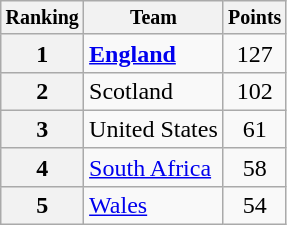<table class="wikitable">
<tr style="font-size:10pt;font-weight:bold">
<th>Ranking</th>
<th>Team</th>
<th>Points</th>
</tr>
<tr>
<th>1</th>
<td> <strong><a href='#'>England</a></strong></td>
<td align=center>127</td>
</tr>
<tr>
<th>2</th>
<td> Scotland</td>
<td align=center>102</td>
</tr>
<tr>
<th>3</th>
<td> United States</td>
<td align=center>61</td>
</tr>
<tr>
<th>4</th>
<td> <a href='#'>South Africa</a></td>
<td align=center>58</td>
</tr>
<tr>
<th>5</th>
<td> <a href='#'>Wales</a></td>
<td align=center>54</td>
</tr>
</table>
